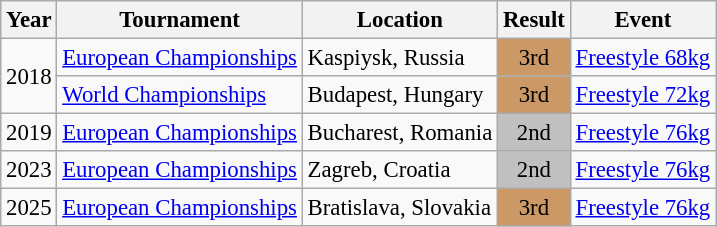<table class="wikitable" style="font-size:95%;">
<tr>
<th>Year</th>
<th>Tournament</th>
<th>Location</th>
<th>Result</th>
<th>Event</th>
</tr>
<tr>
<td rowspan=2>2018</td>
<td><a href='#'>European Championships</a></td>
<td>Kaspiysk, Russia</td>
<td align="center" bgcolor="cc9966">3rd</td>
<td><a href='#'>Freestyle 68kg</a></td>
</tr>
<tr>
<td><a href='#'>World Championships</a></td>
<td>Budapest, Hungary</td>
<td align="center" bgcolor="cc9966">3rd</td>
<td><a href='#'>Freestyle 72kg</a></td>
</tr>
<tr>
<td>2019</td>
<td><a href='#'>European Championships</a></td>
<td>Bucharest, Romania</td>
<td align="center" bgcolor="silver">2nd</td>
<td><a href='#'>Freestyle 76kg</a></td>
</tr>
<tr>
<td>2023</td>
<td><a href='#'>European Championships</a></td>
<td>Zagreb, Croatia</td>
<td align="center" bgcolor="silver">2nd</td>
<td><a href='#'>Freestyle 76kg</a></td>
</tr>
<tr>
<td>2025</td>
<td><a href='#'>European Championships</a></td>
<td>Bratislava, Slovakia</td>
<td align="center" bgcolor="cc9966">3rd</td>
<td><a href='#'>Freestyle 76kg</a></td>
</tr>
</table>
